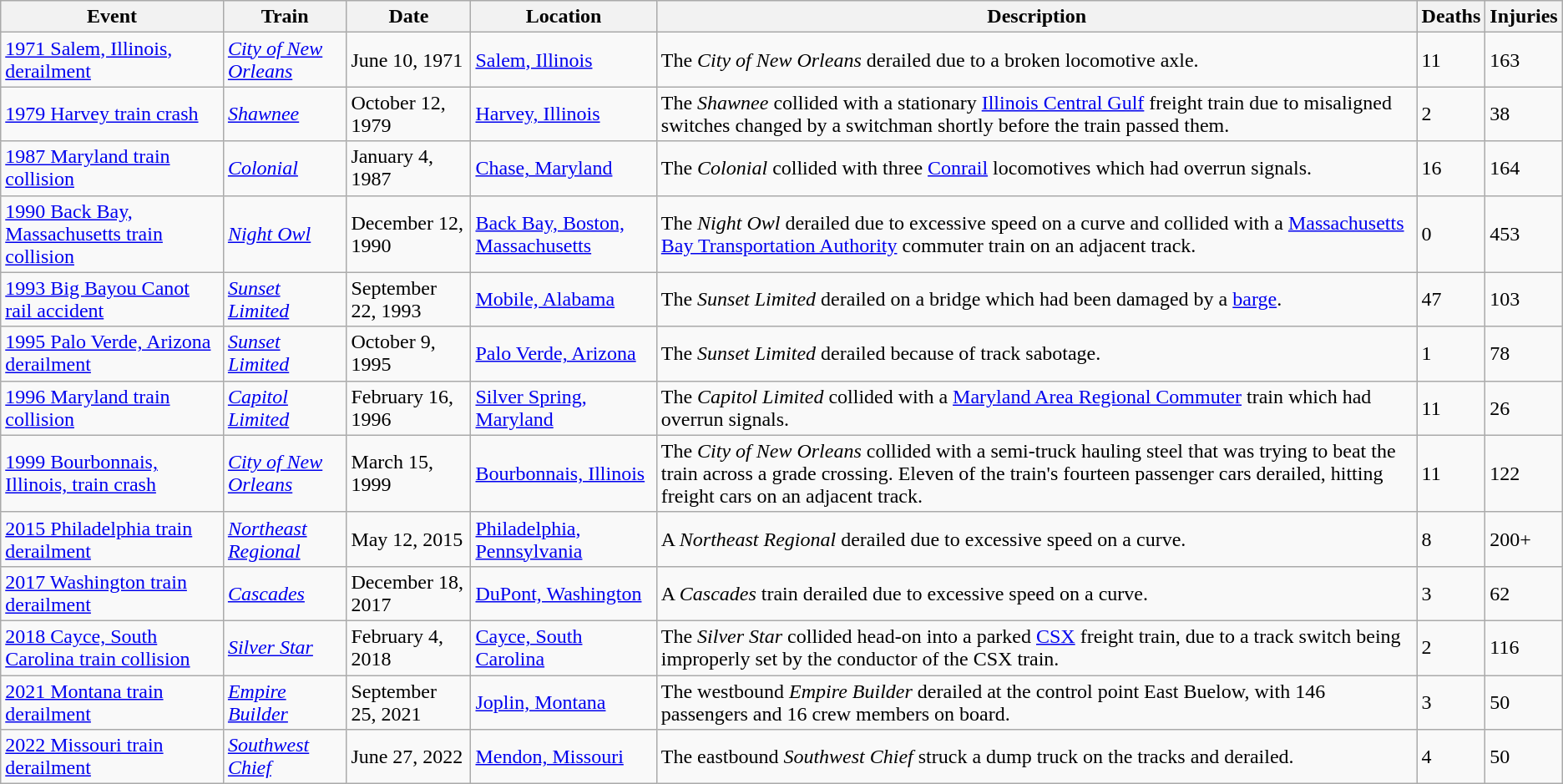<table class="wikitable sortable">
<tr>
<th>Event</th>
<th>Train</th>
<th>Date</th>
<th>Location</th>
<th>Description</th>
<th>Deaths</th>
<th>Injuries</th>
</tr>
<tr>
<td><a href='#'>1971 Salem, Illinois, derailment</a></td>
<td><em><a href='#'>City of New Orleans</a></em></td>
<td>June 10, 1971</td>
<td><a href='#'>Salem, Illinois</a></td>
<td>The <em>City of New Orleans</em> derailed due to a broken locomotive axle.</td>
<td>11</td>
<td>163</td>
</tr>
<tr>
<td><a href='#'>1979 Harvey train crash</a></td>
<td><em><a href='#'>Shawnee</a></em></td>
<td>October 12, 1979</td>
<td><a href='#'>Harvey, Illinois</a></td>
<td>The <em>Shawnee</em> collided with a stationary <a href='#'>Illinois Central Gulf</a> freight train due to misaligned switches changed by a switchman shortly before the train passed them.</td>
<td>2</td>
<td>38</td>
</tr>
<tr>
<td><a href='#'>1987 Maryland train collision</a></td>
<td><em><a href='#'>Colonial</a></em></td>
<td>January 4, 1987</td>
<td><a href='#'>Chase, Maryland</a></td>
<td>The <em>Colonial</em> collided with three <a href='#'>Conrail</a> locomotives which had overrun signals.</td>
<td>16</td>
<td>164</td>
</tr>
<tr>
<td><a href='#'>1990 Back Bay, Massachusetts train collision</a></td>
<td><em><a href='#'>Night Owl</a></em></td>
<td>December 12, 1990</td>
<td><a href='#'>Back Bay, Boston, Massachusetts</a></td>
<td>The <em>Night Owl</em> derailed due to excessive speed on a curve and collided with a <a href='#'>Massachusetts Bay Transportation Authority</a> commuter train on an adjacent track.</td>
<td>0</td>
<td>453</td>
</tr>
<tr>
<td><a href='#'>1993 Big Bayou Canot rail accident</a></td>
<td><em><a href='#'>Sunset Limited</a></em></td>
<td>September 22, 1993</td>
<td><a href='#'>Mobile, Alabama</a></td>
<td>The <em>Sunset Limited</em> derailed on a bridge which had been damaged by a <a href='#'>barge</a>.</td>
<td>47</td>
<td>103</td>
</tr>
<tr>
<td><a href='#'>1995 Palo Verde, Arizona derailment</a></td>
<td><em><a href='#'>Sunset Limited</a></em></td>
<td>October 9, 1995</td>
<td><a href='#'>Palo Verde, Arizona</a></td>
<td>The <em>Sunset Limited</em> derailed because of track sabotage.</td>
<td>1</td>
<td>78</td>
</tr>
<tr>
<td><a href='#'>1996 Maryland train collision</a></td>
<td><em><a href='#'>Capitol Limited</a></em></td>
<td>February 16, 1996</td>
<td><a href='#'>Silver Spring, Maryland</a></td>
<td>The <em>Capitol Limited</em> collided with a <a href='#'>Maryland Area Regional Commuter</a> train which had overrun signals.</td>
<td>11</td>
<td>26</td>
</tr>
<tr>
<td><a href='#'>1999 Bourbonnais, Illinois, train crash</a></td>
<td><em><a href='#'>City of New Orleans</a></em></td>
<td>March 15, 1999</td>
<td><a href='#'>Bourbonnais, Illinois</a></td>
<td>The <em>City of New Orleans</em> collided with a semi-truck hauling steel that was trying to beat the train across a grade crossing. Eleven of the train's fourteen passenger cars derailed, hitting freight cars on an adjacent track.</td>
<td>11</td>
<td>122</td>
</tr>
<tr>
<td><a href='#'>2015 Philadelphia train derailment</a></td>
<td><em><a href='#'>Northeast Regional</a></em></td>
<td>May 12, 2015</td>
<td><a href='#'>Philadelphia, Pennsylvania</a></td>
<td>A <em>Northeast Regional</em> derailed due to excessive speed on a curve.</td>
<td>8</td>
<td>200+</td>
</tr>
<tr>
<td><a href='#'>2017 Washington train derailment</a></td>
<td><em><a href='#'>Cascades</a></em></td>
<td>December 18, 2017</td>
<td><a href='#'>DuPont, Washington</a></td>
<td>A <em>Cascades</em> train derailed due to excessive speed on a curve.</td>
<td>3</td>
<td>62</td>
</tr>
<tr>
<td><a href='#'>2018 Cayce, South Carolina train collision</a></td>
<td><em><a href='#'>Silver Star</a></em></td>
<td>February 4, 2018</td>
<td><a href='#'>Cayce, South Carolina</a></td>
<td>The <em>Silver Star</em> collided head-on into a parked <a href='#'>CSX</a> freight train, due to a track switch being improperly set by the conductor of the CSX train.</td>
<td>2</td>
<td>116</td>
</tr>
<tr>
<td><a href='#'>2021 Montana train derailment</a></td>
<td><em><a href='#'>Empire Builder</a></em></td>
<td>September 25, 2021</td>
<td><a href='#'>Joplin, Montana</a></td>
<td>The westbound <em>Empire Builder</em> derailed at the control point East Buelow, with 146 passengers and 16 crew members on board.</td>
<td>3</td>
<td>50</td>
</tr>
<tr>
<td><a href='#'>2022 Missouri train derailment</a></td>
<td><em><a href='#'>Southwest Chief</a></em></td>
<td>June 27, 2022</td>
<td><a href='#'>Mendon, Missouri</a></td>
<td>The eastbound <em>Southwest Chief</em> struck a dump truck on the tracks and derailed.</td>
<td>4</td>
<td>50</td>
</tr>
</table>
